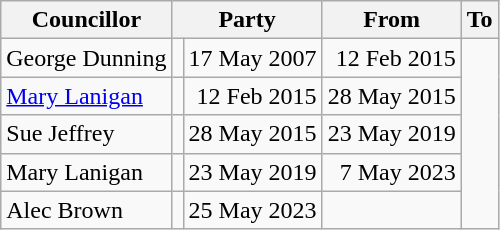<table class=wikitable>
<tr>
<th>Councillor</th>
<th colspan=2>Party</th>
<th>From</th>
<th>To</th>
</tr>
<tr>
<td>George Dunning</td>
<td></td>
<td align=right>17 May 2007</td>
<td align=right>12 Feb 2015</td>
</tr>
<tr>
<td><a href='#'>Mary Lanigan</a></td>
<td></td>
<td align=right>12 Feb 2015</td>
<td align=right>28 May 2015</td>
</tr>
<tr>
<td>Sue Jeffrey</td>
<td></td>
<td align=right>28 May 2015</td>
<td align=right>23 May 2019</td>
</tr>
<tr>
<td>Mary Lanigan</td>
<td></td>
<td align=right>23 May 2019</td>
<td align=right>7 May 2023</td>
</tr>
<tr>
<td>Alec Brown</td>
<td></td>
<td align=right>25 May 2023</td>
<td></td>
</tr>
</table>
